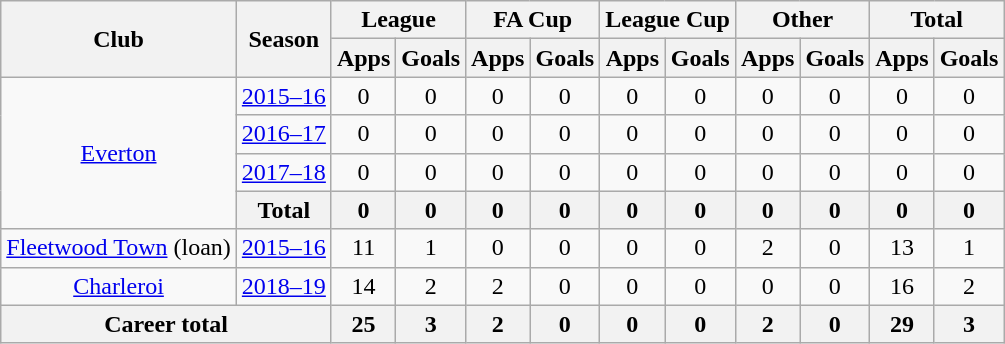<table class="wikitable" style="text-align:center">
<tr>
<th rowspan="2">Club</th>
<th rowspan="2">Season</th>
<th colspan="2">League</th>
<th colspan="2">FA Cup</th>
<th colspan="2">League Cup</th>
<th colspan="2">Other</th>
<th colspan="2">Total</th>
</tr>
<tr>
<th>Apps</th>
<th>Goals</th>
<th>Apps</th>
<th>Goals</th>
<th>Apps</th>
<th>Goals</th>
<th>Apps</th>
<th>Goals</th>
<th>Apps</th>
<th>Goals</th>
</tr>
<tr>
<td rowspan="4"><a href='#'>Everton</a></td>
<td><a href='#'>2015–16</a></td>
<td>0</td>
<td>0</td>
<td>0</td>
<td>0</td>
<td>0</td>
<td>0</td>
<td>0</td>
<td>0</td>
<td>0</td>
<td>0</td>
</tr>
<tr>
<td><a href='#'>2016–17</a></td>
<td>0</td>
<td>0</td>
<td>0</td>
<td>0</td>
<td>0</td>
<td>0</td>
<td>0</td>
<td>0</td>
<td>0</td>
<td>0</td>
</tr>
<tr>
<td><a href='#'>2017–18</a></td>
<td>0</td>
<td>0</td>
<td>0</td>
<td>0</td>
<td>0</td>
<td>0</td>
<td>0</td>
<td>0</td>
<td>0</td>
<td>0</td>
</tr>
<tr>
<th colspan="1">Total</th>
<th>0</th>
<th>0</th>
<th>0</th>
<th>0</th>
<th>0</th>
<th>0</th>
<th>0</th>
<th>0</th>
<th>0</th>
<th>0</th>
</tr>
<tr>
<td><a href='#'>Fleetwood Town</a> (loan)</td>
<td><a href='#'>2015–16</a></td>
<td>11</td>
<td>1</td>
<td>0</td>
<td>0</td>
<td>0</td>
<td>0</td>
<td>2</td>
<td>0</td>
<td>13</td>
<td>1</td>
</tr>
<tr>
<td><a href='#'>Charleroi</a></td>
<td><a href='#'>2018–19</a></td>
<td>14</td>
<td>2</td>
<td>2</td>
<td>0</td>
<td>0</td>
<td>0</td>
<td>0</td>
<td>0</td>
<td>16</td>
<td>2</td>
</tr>
<tr>
<th colspan="2">Career total</th>
<th>25</th>
<th>3</th>
<th>2</th>
<th>0</th>
<th>0</th>
<th>0</th>
<th>2</th>
<th>0</th>
<th>29</th>
<th>3</th>
</tr>
</table>
